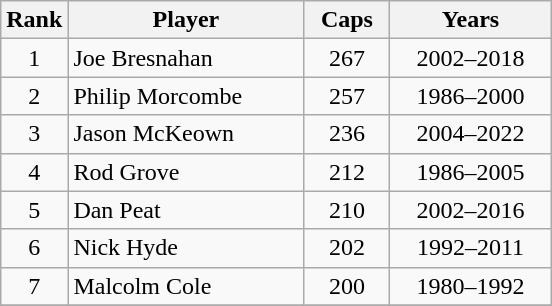<table class="wikitable sortable" style="text-align:center;">
<tr>
<th width=30px>Rank</th>
<th style="width:150px;">Player</th>
<th width=50px>Caps</th>
<th width=100px>Years</th>
</tr>
<tr>
<td>1</td>
<td style="text-align: left;">Joe Bresnahan</td>
<td>267</td>
<td>2002–2018</td>
</tr>
<tr>
<td>2</td>
<td style="text-align: left;">Philip Morcombe</td>
<td>257</td>
<td>1986–2000</td>
</tr>
<tr>
<td>3</td>
<td style="text-align: left;">Jason McKeown</td>
<td>236</td>
<td>2004–2022</td>
</tr>
<tr>
<td>4</td>
<td style="text-align: left;">Rod Grove</td>
<td>212</td>
<td>1986–2005</td>
</tr>
<tr>
<td>5</td>
<td style="text-align: left;">Dan Peat</td>
<td>210</td>
<td>2002–2016</td>
</tr>
<tr>
<td>6</td>
<td style="text-align: left;">Nick Hyde</td>
<td>202</td>
<td>1992–2011</td>
</tr>
<tr>
<td>7</td>
<td style="text-align: left;">Malcolm Cole</td>
<td>200</td>
<td>1980–1992</td>
</tr>
<tr>
</tr>
</table>
